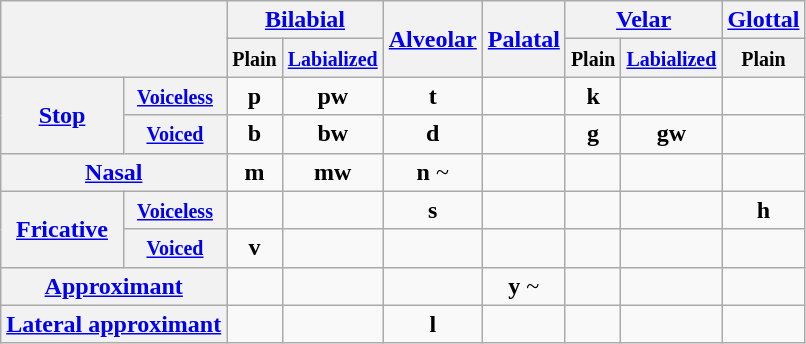<table class="wikitable" style="text-align: center;">
<tr>
<th colspan="2" rowspan="2"></th>
<th colspan="2"><a href='#'>Bilabial</a></th>
<th rowspan="2"><a href='#'>Alveolar</a></th>
<th rowspan="2"><a href='#'>Palatal</a></th>
<th colspan="2"><a href='#'>Velar</a></th>
<th colspan="2"><a href='#'>Glottal</a></th>
</tr>
<tr>
<th><small>Plain</small></th>
<th><small><a href='#'>Labialized</a></small></th>
<th><small>Plain</small></th>
<th><small><a href='#'>Labialized</a></small></th>
<th><small>Plain</small></th>
</tr>
<tr>
<th rowspan="2"><a href='#'>Stop</a></th>
<th><small><a href='#'>Voiceless</a></small></th>
<td><strong>p</strong> </td>
<td><strong>pw</strong> </td>
<td><strong>t</strong> </td>
<td></td>
<td><strong>k</strong> </td>
<td></td>
<td></td>
</tr>
<tr>
<th><small><a href='#'>Voiced</a></small></th>
<td><strong>b</strong> </td>
<td><strong>bw</strong> </td>
<td><strong>d</strong> </td>
<td></td>
<td><strong>g</strong> </td>
<td><strong>gw</strong> </td>
<td></td>
</tr>
<tr>
<th colspan="2"><a href='#'>Nasal</a></th>
<td><strong>m</strong> </td>
<td><strong>mw</strong> </td>
<td><strong>n</strong> ~</td>
<td></td>
<td></td>
<td></td>
<td></td>
</tr>
<tr>
<th rowspan="2"><a href='#'>Fricative</a></th>
<th><small><a href='#'>Voiceless</a></small></th>
<td></td>
<td></td>
<td><strong>s</strong> </td>
<td></td>
<td></td>
<td></td>
<td><strong>h</strong> </td>
</tr>
<tr>
<th><small><a href='#'>Voiced</a></small></th>
<td><strong>v</strong> </td>
<td></td>
<td></td>
<td></td>
<td></td>
<td></td>
<td></td>
</tr>
<tr>
<th colspan="2"><a href='#'>Approximant</a></th>
<td></td>
<td></td>
<td></td>
<td><strong>y</strong> ~</td>
<td></td>
<td></td>
<td></td>
</tr>
<tr>
<th colspan="2"><a href='#'>Lateral approximant</a></th>
<td></td>
<td></td>
<td><strong>l</strong> </td>
<td></td>
<td></td>
<td></td>
<td></td>
</tr>
</table>
